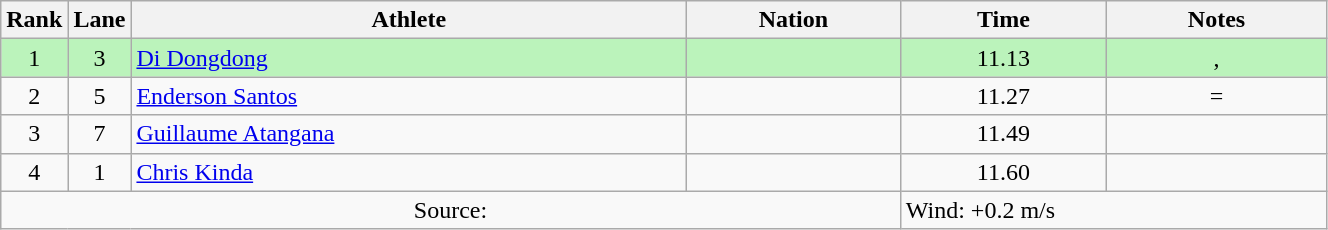<table class="wikitable sortable" style="text-align:center;width: 70%;">
<tr>
<th scope="col" style="width: 15px;">Rank</th>
<th scope="col" style="width: 15px;">Lane</th>
<th scope="col">Athlete</th>
<th scope="col">Nation</th>
<th scope="col">Time</th>
<th scope="col">Notes</th>
</tr>
<tr bgcolor=bbf3bb>
<td>1</td>
<td>3</td>
<td align=left><a href='#'>Di Dongdong</a><br></td>
<td align=left></td>
<td>11.13</td>
<td>, </td>
</tr>
<tr>
<td>2</td>
<td>5</td>
<td align=left><a href='#'>Enderson Santos</a><br></td>
<td align=left></td>
<td>11.27</td>
<td>=</td>
</tr>
<tr>
<td>3</td>
<td>7</td>
<td align=left><a href='#'>Guillaume Atangana</a><br></td>
<td align=left></td>
<td>11.49</td>
<td></td>
</tr>
<tr>
<td>4</td>
<td>1</td>
<td align=left><a href='#'>Chris Kinda</a><br></td>
<td align=left></td>
<td>11.60</td>
<td></td>
</tr>
<tr class="sortbottom">
<td colspan="4">Source:</td>
<td colspan="2" style="text-align:left;">Wind: +0.2 m/s</td>
</tr>
</table>
